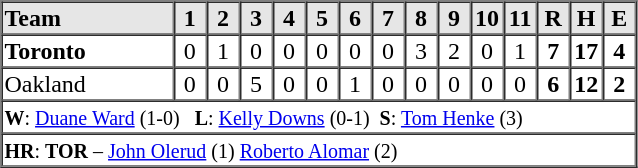<table border=1 cellspacing=0 width=425 style="margin-left:3em;">
<tr style="text-align:center; background-color:#e6e6e6;">
<th align=left width=26%>Team</th>
<th width=5%>1</th>
<th width=5%>2</th>
<th width=5%>3</th>
<th width=5%>4</th>
<th width=5%>5</th>
<th width=5%>6</th>
<th width=5%>7</th>
<th width=5%>8</th>
<th width=5%>9</th>
<th width=5%>10</th>
<th width=5%>11</th>
<th width=5%>R</th>
<th width=5%>H</th>
<th width=5%>E</th>
</tr>
<tr style="text-align:center;">
<td align=left><strong>Toronto</strong></td>
<td>0</td>
<td>1</td>
<td>0</td>
<td>0</td>
<td>0</td>
<td>0</td>
<td>0</td>
<td>3</td>
<td>2</td>
<td>0</td>
<td>1</td>
<td><strong>7</strong></td>
<td><strong>17</strong></td>
<td><strong>4</strong></td>
</tr>
<tr style="text-align:center;">
<td align=left>Oakland</td>
<td>0</td>
<td>0</td>
<td>5</td>
<td>0</td>
<td>0</td>
<td>1</td>
<td>0</td>
<td>0</td>
<td>0</td>
<td>0</td>
<td>0</td>
<td><strong>6</strong></td>
<td><strong>12</strong></td>
<td><strong>2</strong></td>
</tr>
<tr style="text-align:left;">
<td colspan=15><small><strong>W</strong>: <a href='#'>Duane Ward</a> (1-0)   <strong>L</strong>: <a href='#'>Kelly Downs</a> (0-1)  <strong>S</strong>: <a href='#'>Tom Henke</a> (3)</small></td>
</tr>
<tr style="text-align:left;">
<td colspan=15><small><strong>HR</strong>: <strong>TOR</strong> – <a href='#'>John Olerud</a> (1) <a href='#'>Roberto Alomar</a> (2)</small></td>
</tr>
</table>
